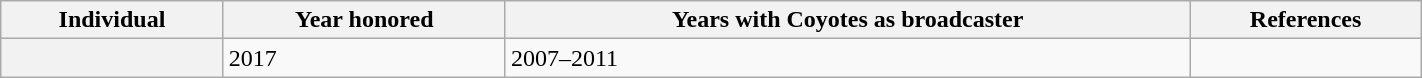<table class="wikitable sortable" width="75%">
<tr>
<th scope="col">Individual</th>
<th scope="col">Year honored</th>
<th scope="col">Years with Coyotes as broadcaster</th>
<th scope="col" class="unsortable">References</th>
</tr>
<tr>
<th scope="row"></th>
<td>2017</td>
<td>2007–2011</td>
<td></td>
</tr>
</table>
